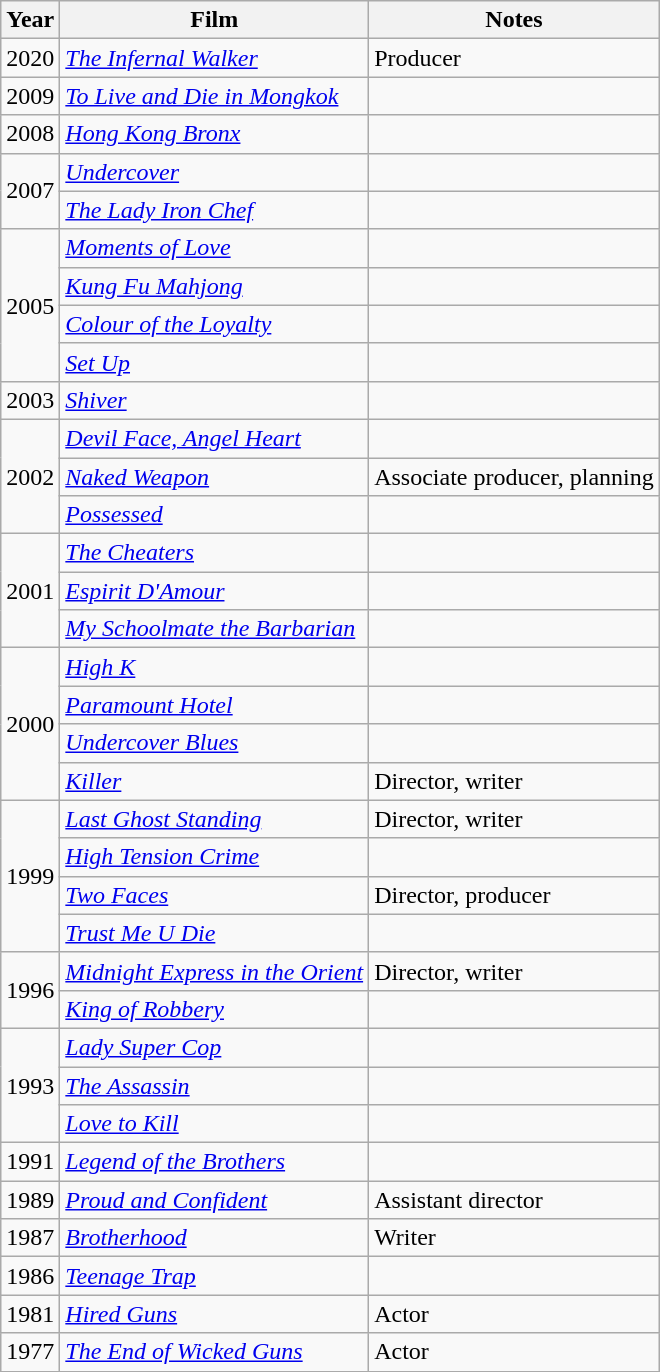<table class="wikitable">
<tr>
<th>Year</th>
<th>Film</th>
<th>Notes</th>
</tr>
<tr>
<td>2020</td>
<td><em><a href='#'>The Infernal Walker</a></em></td>
<td>Producer</td>
</tr>
<tr>
<td>2009</td>
<td><em><a href='#'>To Live and Die in Mongkok</a></em></td>
<td></td>
</tr>
<tr>
<td>2008</td>
<td><em><a href='#'>Hong Kong Bronx</a></em></td>
<td></td>
</tr>
<tr>
<td rowspan="2">2007</td>
<td><em><a href='#'>Undercover</a></em></td>
<td></td>
</tr>
<tr>
<td><em><a href='#'>The Lady Iron Chef</a></em></td>
<td></td>
</tr>
<tr>
<td rowspan="4">2005</td>
<td><em><a href='#'>Moments of Love</a></em></td>
<td></td>
</tr>
<tr>
<td><em><a href='#'>Kung Fu Mahjong</a></em></td>
<td></td>
</tr>
<tr>
<td><em><a href='#'>Colour of the Loyalty</a></em></td>
<td></td>
</tr>
<tr>
<td><em><a href='#'>Set Up</a></em></td>
<td></td>
</tr>
<tr>
<td>2003</td>
<td><em><a href='#'>Shiver</a></em></td>
<td></td>
</tr>
<tr>
<td rowspan="3">2002</td>
<td><em><a href='#'>Devil Face, Angel Heart</a></em></td>
<td></td>
</tr>
<tr>
<td><em><a href='#'>Naked Weapon</a></em></td>
<td>Associate producer, planning</td>
</tr>
<tr>
<td><em><a href='#'>Possessed</a></em></td>
<td></td>
</tr>
<tr>
<td rowspan="3">2001</td>
<td><em><a href='#'>The Cheaters</a></em></td>
<td></td>
</tr>
<tr>
<td><em><a href='#'>Espirit D'Amour</a></em></td>
<td></td>
</tr>
<tr>
<td><em><a href='#'>My Schoolmate the Barbarian</a></em></td>
<td></td>
</tr>
<tr>
<td rowspan="4">2000</td>
<td><em><a href='#'>High K</a></em></td>
<td></td>
</tr>
<tr>
<td><em><a href='#'>Paramount Hotel</a></em></td>
<td></td>
</tr>
<tr>
<td><em><a href='#'>Undercover Blues</a></em></td>
<td></td>
</tr>
<tr>
<td><em><a href='#'>Killer</a></em></td>
<td>Director, writer</td>
</tr>
<tr>
<td rowspan="4">1999</td>
<td><em><a href='#'>Last Ghost Standing</a></em></td>
<td>Director, writer</td>
</tr>
<tr>
<td><em><a href='#'>High Tension Crime</a></em></td>
<td></td>
</tr>
<tr>
<td><em><a href='#'>Two Faces</a></em></td>
<td>Director, producer</td>
</tr>
<tr>
<td><em><a href='#'>Trust Me U Die</a></em></td>
<td></td>
</tr>
<tr>
<td rowspan="2">1996</td>
<td><em><a href='#'>Midnight Express in the Orient</a></em></td>
<td>Director, writer</td>
</tr>
<tr>
<td><em><a href='#'>King of Robbery</a></em></td>
<td></td>
</tr>
<tr>
<td rowspan="3">1993</td>
<td><em><a href='#'>Lady Super Cop</a></em></td>
<td></td>
</tr>
<tr>
<td><em><a href='#'>The Assassin</a></em></td>
<td></td>
</tr>
<tr>
<td><em><a href='#'>Love to Kill</a></em></td>
<td></td>
</tr>
<tr>
<td>1991</td>
<td><em><a href='#'>Legend of the Brothers</a></em></td>
<td></td>
</tr>
<tr>
<td>1989</td>
<td><em><a href='#'>Proud and Confident</a></em></td>
<td>Assistant director</td>
</tr>
<tr>
<td>1987</td>
<td><em><a href='#'>Brotherhood</a></em></td>
<td>Writer</td>
</tr>
<tr>
<td>1986</td>
<td><em><a href='#'>Teenage Trap</a></em></td>
<td></td>
</tr>
<tr>
<td>1981</td>
<td><em><a href='#'>Hired Guns</a></em></td>
<td>Actor</td>
</tr>
<tr>
<td>1977</td>
<td><em><a href='#'>The End of Wicked Guns</a></em></td>
<td>Actor</td>
</tr>
<tr>
</tr>
</table>
